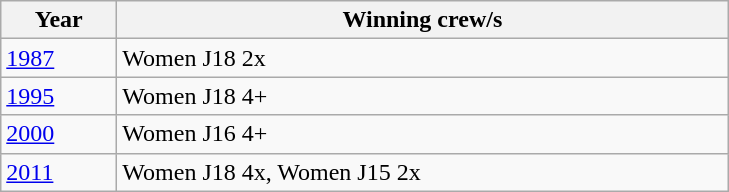<table class="wikitable">
<tr>
<th width=70>Year</th>
<th width=400>Winning crew/s</th>
</tr>
<tr>
<td><a href='#'>1987</a></td>
<td>Women J18 2x</td>
</tr>
<tr>
<td><a href='#'>1995</a></td>
<td>Women J18 4+</td>
</tr>
<tr>
<td><a href='#'>2000</a></td>
<td>Women J16 4+</td>
</tr>
<tr>
<td><a href='#'>2011</a></td>
<td>Women J18 4x, Women J15 2x</td>
</tr>
</table>
